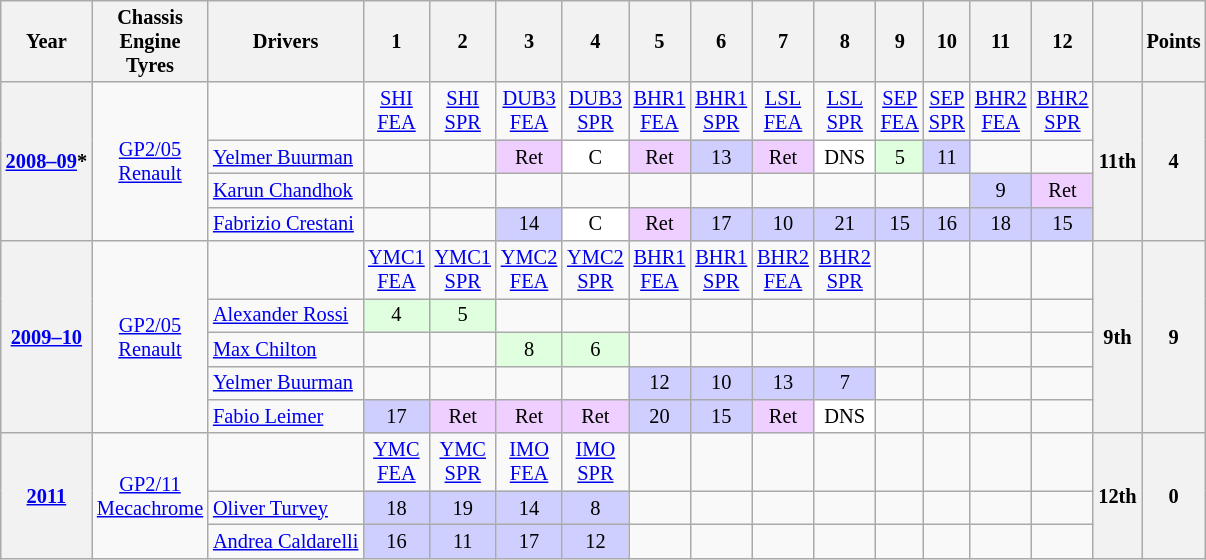<table class="wikitable" style="text-align:center; font-size:85%;">
<tr>
<th>Year</th>
<th>Chassis<br>Engine<br>Tyres</th>
<th>Drivers</th>
<th>1</th>
<th>2</th>
<th>3</th>
<th>4</th>
<th>5</th>
<th>6</th>
<th>7</th>
<th>8</th>
<th>9</th>
<th>10</th>
<th>11</th>
<th>12</th>
<th></th>
<th>Points</th>
</tr>
<tr>
<th rowspan=4><a href='#'>2008–09</a>*</th>
<td rowspan=4><a href='#'>GP2/05</a><br><a href='#'>Renault</a><br></td>
<td></td>
<td><a href='#'>SHI<br>FEA</a></td>
<td><a href='#'>SHI<br>SPR</a></td>
<td><a href='#'>DUB3<br>FEA</a></td>
<td><a href='#'>DUB3<br>SPR</a></td>
<td><a href='#'>BHR1<br>FEA</a></td>
<td><a href='#'>BHR1<br>SPR</a></td>
<td><a href='#'>LSL<br>FEA</a></td>
<td><a href='#'>LSL<br>SPR</a></td>
<td><a href='#'>SEP<br>FEA</a></td>
<td><a href='#'>SEP<br>SPR</a></td>
<td><a href='#'>BHR2<br>FEA</a></td>
<td><a href='#'>BHR2<br>SPR</a></td>
<th rowspan=4>11th</th>
<th rowspan=4>4</th>
</tr>
<tr>
<td align=left> <a href='#'>Yelmer Buurman</a></td>
<td></td>
<td></td>
<td bgcolor="#EFCFFF">Ret</td>
<td style="background:#FFFFFF;">C</td>
<td bgcolor="#EFCFFF">Ret</td>
<td bgcolor="#CFCFFF">13</td>
<td bgcolor="#EFCFFF">Ret</td>
<td bgcolor="#FFFFFF">DNS</td>
<td bgcolor="#DFFFDF">5</td>
<td bgcolor="#CFCFFF">11</td>
<td></td>
<td></td>
</tr>
<tr>
<td align=left> <a href='#'>Karun Chandhok</a></td>
<td></td>
<td></td>
<td></td>
<td></td>
<td></td>
<td></td>
<td></td>
<td></td>
<td></td>
<td></td>
<td bgcolor="#CFCFFF">9</td>
<td bgcolor="#EFCFFF">Ret</td>
</tr>
<tr>
<td align=left> <a href='#'>Fabrizio Crestani</a></td>
<td></td>
<td></td>
<td bgcolor="#CFCFFF">14</td>
<td style="background:#FFFFFF;">C</td>
<td bgcolor="#EFCFFF">Ret</td>
<td bgcolor="#CFCFFF">17</td>
<td bgcolor="#CFCFFF">10</td>
<td bgcolor="#CFCFFF">21</td>
<td bgcolor="#CFCFFF">15</td>
<td bgcolor="#CFCFFF">16</td>
<td bgcolor="#CFCFFF">18</td>
<td bgcolor="#CFCFFF">15</td>
</tr>
<tr>
<th rowspan=5><a href='#'>2009–10</a></th>
<td rowspan=5><a href='#'>GP2/05</a><br><a href='#'>Renault</a><br></td>
<td></td>
<td><a href='#'>YMC1<br>FEA</a></td>
<td><a href='#'>YMC1<br>SPR</a></td>
<td><a href='#'>YMC2<br>FEA</a></td>
<td><a href='#'>YMC2<br>SPR</a></td>
<td><a href='#'>BHR1<br>FEA</a></td>
<td><a href='#'>BHR1<br>SPR</a></td>
<td><a href='#'>BHR2<br>FEA</a></td>
<td><a href='#'>BHR2<br>SPR</a></td>
<td></td>
<td></td>
<td></td>
<td></td>
<th rowspan=5>9th</th>
<th rowspan=5>9</th>
</tr>
<tr>
<td align=left> <a href='#'>Alexander Rossi</a></td>
<td bgcolor="#DFFFDF">4</td>
<td bgcolor="#DFFFDF">5</td>
<td></td>
<td></td>
<td></td>
<td></td>
<td></td>
<td></td>
<td></td>
<td></td>
<td></td>
<td></td>
</tr>
<tr>
<td align=left> <a href='#'>Max Chilton</a></td>
<td></td>
<td></td>
<td bgcolor="#DFFFDF">8</td>
<td bgcolor="#DFFFDF">6</td>
<td></td>
<td></td>
<td></td>
<td></td>
<td></td>
<td></td>
<td></td>
<td></td>
</tr>
<tr>
<td align=left> <a href='#'>Yelmer Buurman</a></td>
<td></td>
<td></td>
<td></td>
<td></td>
<td bgcolor="#CFCFFF">12</td>
<td bgcolor="#CFCFFF">10</td>
<td bgcolor="#CFCFFF">13</td>
<td bgcolor="#CFCFFF">7</td>
<td></td>
<td></td>
<td></td>
<td></td>
</tr>
<tr>
<td align=left> <a href='#'>Fabio Leimer</a></td>
<td bgcolor="#CFCFFF">17</td>
<td bgcolor="#EFCFFF">Ret</td>
<td bgcolor="#EFCFFF">Ret</td>
<td bgcolor="#EFCFFF">Ret</td>
<td bgcolor="#CFCFFF">20</td>
<td bgcolor="#CFCFFF">15</td>
<td bgcolor="#EFCFFF">Ret</td>
<td bgcolor="#FFFFFF">DNS</td>
<td></td>
<td></td>
<td></td>
<td></td>
</tr>
<tr>
<th rowspan=3><a href='#'>2011</a></th>
<td rowspan=3><a href='#'>GP2/11</a><br><a href='#'>Mecachrome</a><br></td>
<td></td>
<td><a href='#'>YMC<br>FEA</a></td>
<td><a href='#'>YMC<br>SPR</a></td>
<td><a href='#'>IMO<br>FEA</a></td>
<td><a href='#'>IMO<br>SPR</a></td>
<td></td>
<td></td>
<td></td>
<td></td>
<td></td>
<td></td>
<td></td>
<td></td>
<th rowspan=3>12th</th>
<th rowspan=3>0</th>
</tr>
<tr>
<td align="left"> <a href='#'>Oliver Turvey</a></td>
<td bgcolor="#CFCFFF">18</td>
<td bgcolor="#CFCFFF">19</td>
<td bgcolor="#CFCFFF">14</td>
<td bgcolor="#CFCFFF">8</td>
<td></td>
<td></td>
<td></td>
<td></td>
<td></td>
<td></td>
<td></td>
<td></td>
</tr>
<tr>
<td align="left"> <a href='#'>Andrea Caldarelli</a></td>
<td bgcolor="#CFCFFF">16</td>
<td bgcolor="#CFCFFF">11</td>
<td bgcolor="#CFCFFF">17</td>
<td bgcolor="#CFCFFF">12</td>
<td></td>
<td></td>
<td></td>
<td></td>
<td></td>
<td></td>
<td></td>
<td></td>
</tr>
</table>
